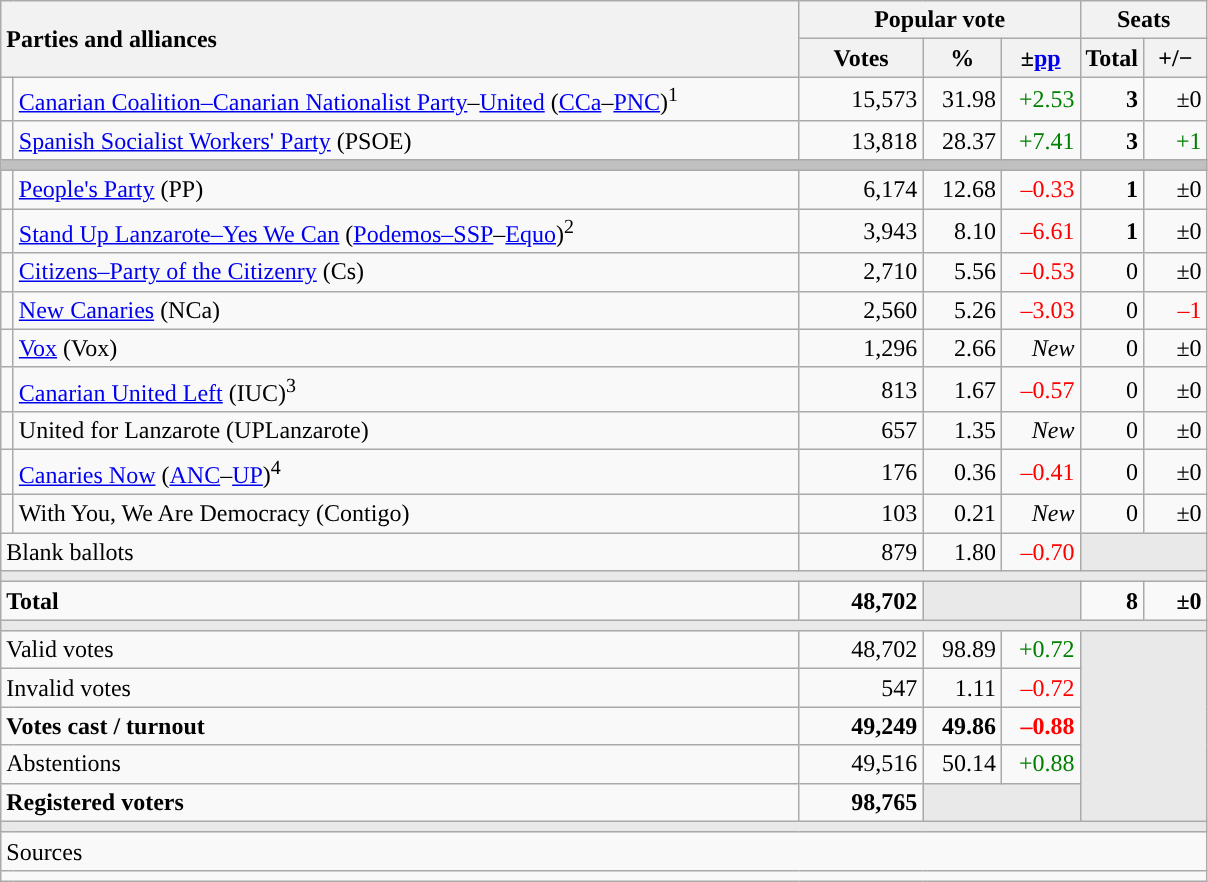<table class="wikitable" style="text-align:right;">
<tr>
<th style="text-align:left;" rowspan="2" colspan="2" width="525">Parties and alliances</th>
<th colspan="3">Popular vote</th>
<th colspan="2">Seats</th>
</tr>
<tr>
<th width="75">Votes</th>
<th width="45">%</th>
<th width="45">±<a href='#'>pp</a></th>
<th width="35">Total</th>
<th width="35">+/−</th>
</tr>
<tr>
<td width="1" style="color:inherit;background:"></td>
<td align="left"><a href='#'>Canarian Coalition–Canarian Nationalist Party</a>–<a href='#'>United</a> (<a href='#'>CCa</a>–<a href='#'>PNC</a>)<sup>1</sup></td>
<td>15,573</td>
<td>31.98</td>
<td style="color:green;">+2.53</td>
<td><strong>3</strong></td>
<td>±0</td>
</tr>
<tr>
<td style="color:inherit;background:"></td>
<td align="left"><a href='#'>Spanish Socialist Workers' Party</a> (PSOE)</td>
<td>13,818</td>
<td>28.37</td>
<td style="color:green;">+7.41</td>
<td><strong>3</strong></td>
<td style="color:green;">+1</td>
</tr>
<tr>
<td colspan="7" bgcolor="#C0C0C0"></td>
</tr>
<tr>
<td style="color:inherit;background:"></td>
<td align="left"><a href='#'>People's Party</a> (PP)</td>
<td>6,174</td>
<td>12.68</td>
<td style="color:red;">–0.33</td>
<td><strong>1</strong></td>
<td>±0</td>
</tr>
<tr>
<td style="color:inherit;background:"></td>
<td align="left"><a href='#'>Stand Up Lanzarote–Yes We Can</a> (<a href='#'>Podemos–SSP</a>–<a href='#'>Equo</a>)<sup>2</sup></td>
<td>3,943</td>
<td>8.10</td>
<td style="color:red;">–6.61</td>
<td><strong>1</strong></td>
<td>±0</td>
</tr>
<tr>
<td style="color:inherit;background:"></td>
<td align="left"><a href='#'>Citizens–Party of the Citizenry</a> (Cs)</td>
<td>2,710</td>
<td>5.56</td>
<td style="color:red;">–0.53</td>
<td>0</td>
<td>±0</td>
</tr>
<tr>
<td style="color:inherit;background:"></td>
<td align="left"><a href='#'>New Canaries</a> (NCa)</td>
<td>2,560</td>
<td>5.26</td>
<td style="color:red;">–3.03</td>
<td>0</td>
<td style="color:red;">–1</td>
</tr>
<tr>
<td style="color:inherit;background:"></td>
<td align="left"><a href='#'>Vox</a> (Vox)</td>
<td>1,296</td>
<td>2.66</td>
<td><em>New</em></td>
<td>0</td>
<td>±0</td>
</tr>
<tr>
<td style="color:inherit;background:"></td>
<td align="left"><a href='#'>Canarian United Left</a> (IUC)<sup>3</sup></td>
<td>813</td>
<td>1.67</td>
<td style="color:red;">–0.57</td>
<td>0</td>
<td>±0</td>
</tr>
<tr>
<td style="color:inherit;background:"></td>
<td align="left">United for Lanzarote (UPLanzarote)</td>
<td>657</td>
<td>1.35</td>
<td><em>New</em></td>
<td>0</td>
<td>±0</td>
</tr>
<tr>
<td style="color:inherit;background:"></td>
<td align="left"><a href='#'>Canaries Now</a> (<a href='#'>ANC</a>–<a href='#'>UP</a>)<sup>4</sup></td>
<td>176</td>
<td>0.36</td>
<td style="color:red;">–0.41</td>
<td>0</td>
<td>±0</td>
</tr>
<tr>
<td style="color:inherit;background:"></td>
<td align="left">With You, We Are Democracy (Contigo)</td>
<td>103</td>
<td>0.21</td>
<td><em>New</em></td>
<td>0</td>
<td>±0</td>
</tr>
<tr>
<td align="left" colspan="2">Blank ballots</td>
<td>879</td>
<td>1.80</td>
<td style="color:red;">–0.70</td>
<td bgcolor="#E9E9E9" colspan="2"></td>
</tr>
<tr>
<td colspan="7" bgcolor="#E9E9E9"></td>
</tr>
<tr style="font-weight:bold;">
<td align="left" colspan="2">Total</td>
<td>48,702</td>
<td bgcolor="#E9E9E9" colspan="2"></td>
<td>8</td>
<td>±0</td>
</tr>
<tr>
<td colspan="7" bgcolor="#E9E9E9"></td>
</tr>
<tr>
<td align="left" colspan="2">Valid votes</td>
<td>48,702</td>
<td>98.89</td>
<td style="color:green;">+0.72</td>
<td bgcolor="#E9E9E9" colspan="2" rowspan="5"></td>
</tr>
<tr>
<td align="left" colspan="2">Invalid votes</td>
<td>547</td>
<td>1.11</td>
<td style="color:red;">–0.72</td>
</tr>
<tr style="font-weight:bold;">
<td align="left" colspan="2">Votes cast / turnout</td>
<td>49,249</td>
<td>49.86</td>
<td style="color:red;">–0.88</td>
</tr>
<tr>
<td align="left" colspan="2">Abstentions</td>
<td>49,516</td>
<td>50.14</td>
<td style="color:green;">+0.88</td>
</tr>
<tr style="font-weight:bold;">
<td align="left" colspan="2">Registered voters</td>
<td>98,765</td>
<td bgcolor="#E9E9E9" colspan="2"></td>
</tr>
<tr>
<td colspan="7" bgcolor="#E9E9E9"></td>
</tr>
<tr>
<td align="left" colspan="7">Sources</td>
</tr>
<tr>
<td colspan="9" style="text-align:left;font-size:95%;max-width:790px;"></td>
</tr>
</table>
